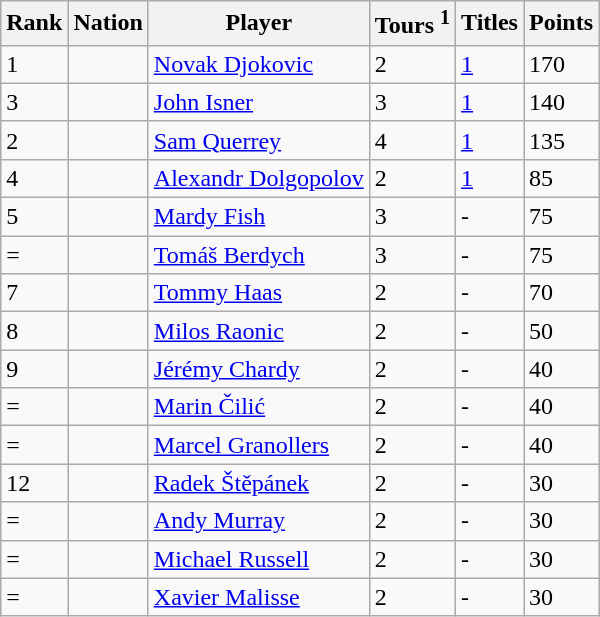<table class="sortable wikitable">
<tr>
<th>Rank</th>
<th>Nation</th>
<th>Player</th>
<th>Tours <sup>1</sup></th>
<th>Titles</th>
<th>Points</th>
</tr>
<tr>
<td>1</td>
<td></td>
<td><a href='#'>Novak Djokovic</a></td>
<td>2</td>
<td><a href='#'>1</a></td>
<td>170</td>
</tr>
<tr>
<td>3</td>
<td></td>
<td><a href='#'>John Isner</a></td>
<td>3</td>
<td><a href='#'>1</a></td>
<td>140</td>
</tr>
<tr>
<td>2</td>
<td></td>
<td><a href='#'>Sam Querrey</a></td>
<td>4</td>
<td><a href='#'>1</a></td>
<td>135</td>
</tr>
<tr>
<td>4</td>
<td></td>
<td><a href='#'>Alexandr Dolgopolov</a></td>
<td>2</td>
<td><a href='#'>1</a></td>
<td>85</td>
</tr>
<tr>
<td>5</td>
<td></td>
<td><a href='#'>Mardy Fish</a></td>
<td>3</td>
<td>-</td>
<td>75</td>
</tr>
<tr>
<td>=</td>
<td></td>
<td><a href='#'>Tomáš Berdych</a></td>
<td>3</td>
<td>-</td>
<td>75</td>
</tr>
<tr>
<td>7</td>
<td></td>
<td><a href='#'>Tommy Haas</a></td>
<td>2</td>
<td>-</td>
<td>70</td>
</tr>
<tr>
<td>8</td>
<td></td>
<td><a href='#'>Milos Raonic</a></td>
<td>2</td>
<td>-</td>
<td>50</td>
</tr>
<tr>
<td>9</td>
<td></td>
<td><a href='#'>Jérémy Chardy</a></td>
<td>2</td>
<td>-</td>
<td>40</td>
</tr>
<tr>
<td>=</td>
<td></td>
<td><a href='#'>Marin Čilić</a></td>
<td>2</td>
<td>-</td>
<td>40</td>
</tr>
<tr>
<td>=</td>
<td></td>
<td><a href='#'>Marcel Granollers</a></td>
<td>2</td>
<td>-</td>
<td>40</td>
</tr>
<tr>
<td>12</td>
<td></td>
<td><a href='#'>Radek Štěpánek</a></td>
<td>2</td>
<td>-</td>
<td>30</td>
</tr>
<tr>
<td>=</td>
<td></td>
<td><a href='#'>Andy Murray</a></td>
<td>2</td>
<td>-</td>
<td>30</td>
</tr>
<tr>
<td>=</td>
<td></td>
<td><a href='#'>Michael Russell</a></td>
<td>2</td>
<td>-</td>
<td>30</td>
</tr>
<tr>
<td>=</td>
<td></td>
<td><a href='#'>Xavier Malisse</a></td>
<td>2</td>
<td>-</td>
<td>30<br></td>
</tr>
</table>
